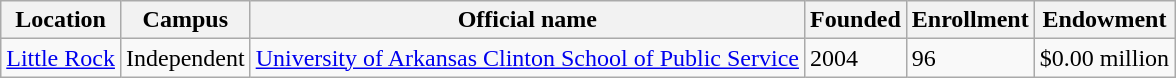<table class="sortable wikitable">
<tr>
<th>Location</th>
<th>Campus</th>
<th>Official name</th>
<th>Founded</th>
<th>Enrollment</th>
<th>Endowment</th>
</tr>
<tr -->
<td><a href='#'>Little Rock</a></td>
<td>Independent</td>
<td><a href='#'>University of Arkansas Clinton School of Public Service</a></td>
<td>2004</td>
<td>96</td>
<td>$0.00 million</td>
</tr>
</table>
